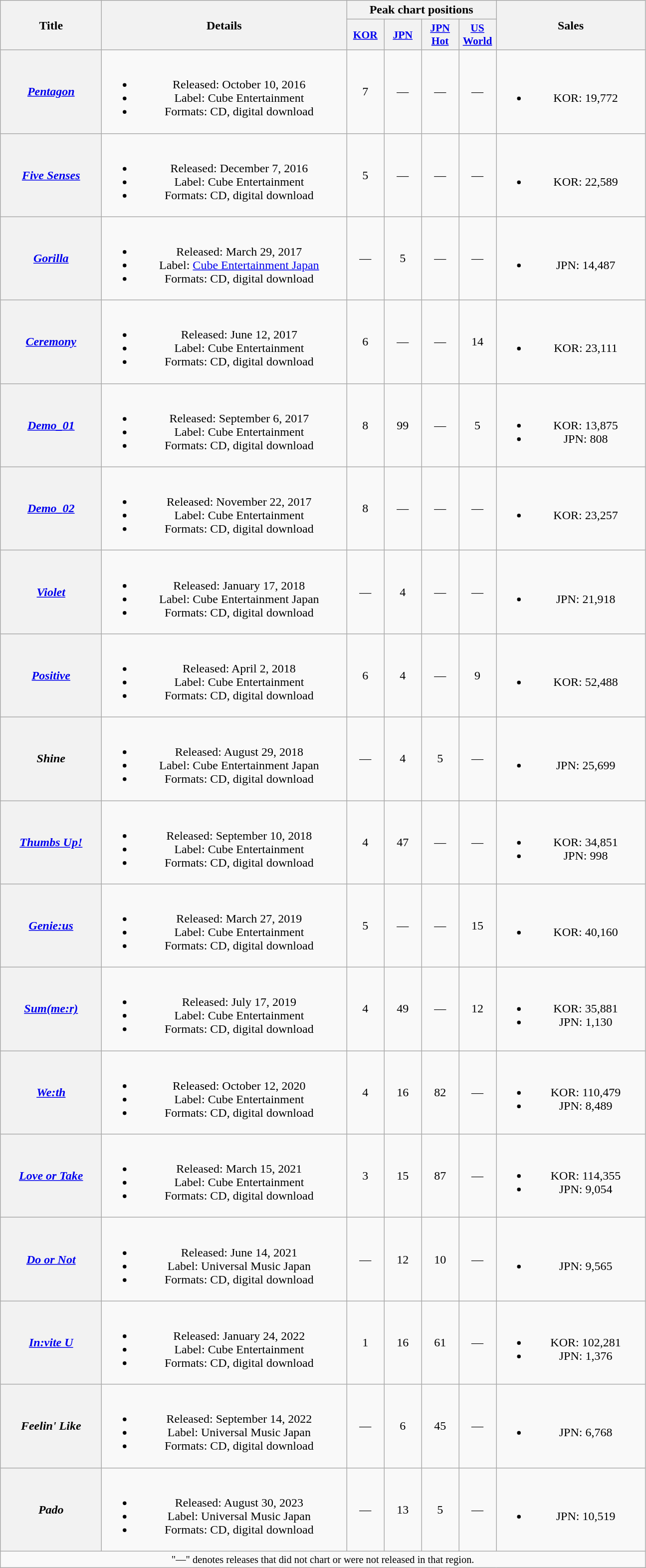<table class="wikitable plainrowheaders" style="text-align:center;">
<tr>
<th scope="col" rowspan="2" style="width:8em;">Title</th>
<th scope="col" rowspan="2" style="width:20em;">Details</th>
<th scope="col" colspan="4">Peak chart positions</th>
<th scope="col" rowspan="2" style="width:12em;">Sales</th>
</tr>
<tr>
<th scope="col" style="width:3em;font-size:90%;"><a href='#'>KOR</a><br></th>
<th scope="col" style="width:3em;font-size:90%;"><a href='#'>JPN</a><br></th>
<th scope="col" style="width:3em;font-size:90%;"><a href='#'>JPN Hot</a><br></th>
<th scope="col" style="width:3em;font-size:90%;"><a href='#'>US<br>World</a><br></th>
</tr>
<tr>
<th scope="row"><em><a href='#'>Pentagon</a></em></th>
<td><br><ul><li>Released: October 10, 2016 </li><li>Label: Cube Entertainment</li><li>Formats: CD, digital download</li></ul></td>
<td>7</td>
<td>—</td>
<td>—</td>
<td>—</td>
<td><br><ul><li>KOR: 19,772</li></ul></td>
</tr>
<tr>
<th scope="row"><em><a href='#'>Five Senses</a></em></th>
<td><br><ul><li>Released: December 7, 2016 </li><li>Label: Cube Entertainment</li><li>Formats: CD, digital download</li></ul></td>
<td>5</td>
<td>—</td>
<td>—</td>
<td>—</td>
<td><br><ul><li>KOR: 22,589</li></ul></td>
</tr>
<tr>
<th scope="row"><em><a href='#'>Gorilla</a></em></th>
<td><br><ul><li>Released: March 29, 2017 </li><li>Label: <a href='#'>Cube Entertainment Japan</a></li><li>Formats: CD, digital download</li></ul></td>
<td>—</td>
<td>5</td>
<td>—</td>
<td>—</td>
<td><br><ul><li>JPN: 14,487</li></ul></td>
</tr>
<tr>
<th scope="row"><em><a href='#'>Ceremony</a></em></th>
<td><br><ul><li>Released: June 12, 2017 </li><li>Label: Cube Entertainment</li><li>Formats: CD, digital download</li></ul></td>
<td>6</td>
<td>—</td>
<td>—</td>
<td>14</td>
<td><br><ul><li>KOR: 23,111</li></ul></td>
</tr>
<tr>
<th scope="row"><em><a href='#'>Demo_01</a></em></th>
<td><br><ul><li>Released: September 6, 2017 </li><li>Label: Cube Entertainment</li><li>Formats: CD, digital download</li></ul></td>
<td>8</td>
<td>99</td>
<td>—</td>
<td>5</td>
<td><br><ul><li>KOR: 13,875</li><li>JPN: 808</li></ul></td>
</tr>
<tr>
<th scope="row"><em><a href='#'>Demo_02</a></em></th>
<td><br><ul><li>Released: November 22, 2017 </li><li>Label: Cube Entertainment</li><li>Formats: CD, digital download</li></ul></td>
<td>8</td>
<td>—</td>
<td>—</td>
<td>—</td>
<td><br><ul><li>KOR: 23,257</li></ul></td>
</tr>
<tr>
<th scope="row"><em><a href='#'>Violet</a></em></th>
<td><br><ul><li>Released: January 17, 2018 </li><li>Label: Cube Entertainment Japan</li><li>Formats: CD, digital download</li></ul></td>
<td>—</td>
<td>4</td>
<td>—</td>
<td>—</td>
<td><br><ul><li>JPN: 21,918</li></ul></td>
</tr>
<tr>
<th scope="row"><em><a href='#'>Positive</a></em></th>
<td><br><ul><li>Released: April 2, 2018 </li><li>Label: Cube Entertainment</li><li>Formats: CD, digital download</li></ul></td>
<td>6</td>
<td>4</td>
<td>—</td>
<td>9</td>
<td><br><ul><li>KOR: 52,488</li></ul></td>
</tr>
<tr>
<th scope="row"><em>Shine</em></th>
<td><br><ul><li>Released: August 29, 2018 </li><li>Label: Cube Entertainment Japan</li><li>Formats: CD, digital download</li></ul></td>
<td>—</td>
<td>4</td>
<td>5</td>
<td>—</td>
<td><br><ul><li>JPN: 25,699</li></ul></td>
</tr>
<tr>
<th scope="row"><em><a href='#'>Thumbs Up!</a></em></th>
<td><br><ul><li>Released: September 10, 2018 </li><li>Label: Cube Entertainment</li><li>Formats: CD, digital download</li></ul></td>
<td>4</td>
<td>47</td>
<td>—</td>
<td>—</td>
<td><br><ul><li>KOR: 34,851</li><li>JPN: 998</li></ul></td>
</tr>
<tr>
<th scope="row"><em><a href='#'>Genie:us</a></em></th>
<td><br><ul><li>Released: March 27, 2019 </li><li>Label: Cube Entertainment</li><li>Formats: CD, digital download</li></ul></td>
<td>5</td>
<td>—</td>
<td>—</td>
<td>15</td>
<td><br><ul><li>KOR: 40,160</li></ul></td>
</tr>
<tr>
<th scope="row"><em><a href='#'>Sum(me:r)</a></em></th>
<td><br><ul><li>Released: July 17, 2019 </li><li>Label: Cube Entertainment</li><li>Formats: CD, digital download</li></ul></td>
<td>4</td>
<td>49</td>
<td>—</td>
<td>12</td>
<td><br><ul><li>KOR: 35,881</li><li>JPN: 1,130 </li></ul></td>
</tr>
<tr>
<th scope="row"><em><a href='#'>We:th</a></em></th>
<td><br><ul><li>Released: October 12, 2020 </li><li>Label: Cube Entertainment</li><li>Formats: CD, digital download</li></ul></td>
<td>4</td>
<td>16</td>
<td>82</td>
<td>—</td>
<td><br><ul><li>KOR: 110,479</li><li>JPN: 8,489</li></ul></td>
</tr>
<tr>
<th scope="row"><em><a href='#'>Love or Take</a></em></th>
<td><br><ul><li>Released: March 15, 2021 </li><li>Label: Cube Entertainment</li><li>Formats: CD, digital download</li></ul></td>
<td>3</td>
<td>15</td>
<td>87</td>
<td>—</td>
<td><br><ul><li>KOR: 114,355</li><li>JPN: 9,054 </li></ul></td>
</tr>
<tr>
<th scope="row"><em><a href='#'>Do or Not</a></em></th>
<td><br><ul><li>Released: June 14, 2021 </li><li>Label: Universal Music Japan</li><li>Formats: CD, digital download</li></ul></td>
<td>—</td>
<td>12</td>
<td>10</td>
<td>—</td>
<td><br><ul><li>JPN: 9,565 </li></ul></td>
</tr>
<tr>
<th scope="row"><em><a href='#'>In:vite U</a></em></th>
<td><br><ul><li>Released: January 24, 2022 </li><li>Label: Cube Entertainment</li><li>Formats: CD, digital download</li></ul></td>
<td>1</td>
<td>16</td>
<td>61</td>
<td>—</td>
<td><br><ul><li>KOR: 102,281</li><li>JPN: 1,376 </li></ul></td>
</tr>
<tr>
<th scope="row"><em>Feelin' Like</em></th>
<td><br><ul><li>Released: September 14, 2022 </li><li>Label: Universal Music Japan</li><li>Formats: CD, digital download</li></ul></td>
<td>—</td>
<td>6</td>
<td>45</td>
<td>—</td>
<td><br><ul><li>JPN: 6,768</li></ul></td>
</tr>
<tr>
<th scope="row"><em>Pado</em></th>
<td><br><ul><li>Released: August 30, 2023 </li><li>Label: Universal Music Japan</li><li>Formats: CD, digital download</li></ul></td>
<td>—</td>
<td>13</td>
<td>5</td>
<td>—</td>
<td><br><ul><li>JPN: 10,519</li></ul></td>
</tr>
<tr>
<td colspan="7" style="font-size:85%">"—" denotes releases that did not chart or were not released in that region.</td>
</tr>
</table>
